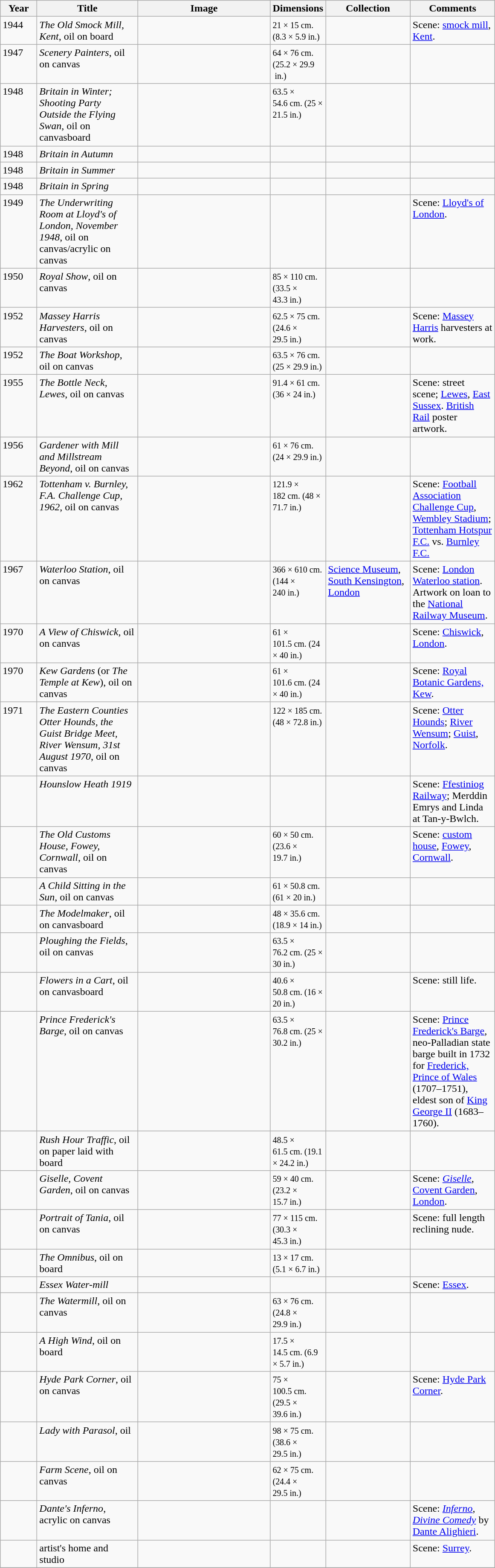<table class="wikitable sortable">
<tr>
<th scope="col" width="50">Year</th>
<th scope="col" width="150">Title</th>
<th scope="col" width="200">Image</th>
<th scope="col" width="50" ! data-sort-type = "number">Dimensions</th>
<th scope="col" width="125">Collection</th>
<th scope="col" width="125">Comments</th>
</tr>
<tr valign="top">
<td>1944</td>
<td><em>The Old Smock Mill, Kent</em>, oil on board</td>
<td></td>
<td><small>21 × 15 cm. (8.3 × 5.9 in.)</small></td>
<td></td>
<td>Scene: <a href='#'>smock mill</a>, <a href='#'>Kent</a>.</td>
</tr>
<tr valign="top">
<td>1947</td>
<td><em>Scenery Painters</em>, oil on canvas</td>
<td></td>
<td><small>64 × 76 cm. (25.2 × 29.9  in.)</small></td>
<td></td>
<td></td>
</tr>
<tr valign="top">
<td>1948</td>
<td><em>Britain in Winter; Shooting Party Outside the Flying Swan</em>, oil on canvasboard</td>
<td></td>
<td><small>63.5 × 54.6 cm. (25 × 21.5 in.)</small></td>
<td></td>
<td></td>
</tr>
<tr valign="top">
<td>1948</td>
<td><em>Britain in Autumn</em></td>
<td></td>
<td></td>
<td></td>
<td></td>
</tr>
<tr valign="top">
<td>1948</td>
<td><em>Britain in Summer</em></td>
<td></td>
<td></td>
<td></td>
<td></td>
</tr>
<tr valign="top">
<td>1948</td>
<td><em>Britain in Spring</em></td>
<td></td>
<td></td>
<td></td>
<td></td>
</tr>
<tr valign="top">
<td>1949</td>
<td><em>The Underwriting Room at Lloyd's of London, November 1948</em>, oil on canvas/acrylic on canvas</td>
<td> </td>
<td></td>
<td></td>
<td>Scene: <a href='#'>Lloyd's of London</a>.</td>
</tr>
<tr valign="top">
<td>1950</td>
<td><em>Royal Show</em>, oil on canvas</td>
<td></td>
<td><small>85 × 110 cm. (33.5 × 43.3 in.)</small></td>
<td></td>
<td></td>
</tr>
<tr valign="top">
<td>1952</td>
<td><em>Massey Harris Harvesters</em>, oil on canvas</td>
<td></td>
<td><small>62.5 × 75 cm. (24.6 × 29.5 in.)</small></td>
<td></td>
<td>Scene: <a href='#'>Massey Harris</a> harvesters at work.</td>
</tr>
<tr valign="top">
<td>1952</td>
<td><em>The Boat Workshop</em>, oil on canvas</td>
<td></td>
<td><small>63.5 × 76 cm. (25 × 29.9 in.)</small></td>
<td></td>
<td></td>
</tr>
<tr valign="top">
<td>1955</td>
<td><em>The Bottle Neck, Lewes</em>, oil on canvas</td>
<td> </td>
<td><small>91.4 × 61 cm. (36 × 24 in.)</small></td>
<td></td>
<td>Scene: street scene; <a href='#'>Lewes</a>, <a href='#'>East Sussex</a>. <a href='#'>British Rail</a> poster artwork.</td>
</tr>
<tr valign="top">
<td>1956</td>
<td><em>Gardener with Mill and Millstream Beyond</em>, oil on canvas</td>
<td></td>
<td><small>61 × 76 cm. (24 × 29.9 in.)</small></td>
<td></td>
<td></td>
</tr>
<tr valign="top">
<td>1962</td>
<td><em>Tottenham v. Burnley, F.A. Challenge Cup, 1962</em>, oil on canvas</td>
<td></td>
<td><small>121.9 × 182 cm. (48 × 71.7 in.)</small></td>
<td></td>
<td>Scene: <a href='#'>Football Association Challenge Cup</a>, <a href='#'>Wembley Stadium</a>; <a href='#'>Tottenham Hotspur F.C.</a> vs. <a href='#'>Burnley F.C.</a></td>
</tr>
<tr valign="top">
<td>1967</td>
<td><em>Waterloo Station</em>, oil on canvas</td>
<td></td>
<td><small>366 × 610 cm.  (144 × 240 in.)</small></td>
<td><a href='#'>Science Museum</a>, <a href='#'>South Kensington</a>, <a href='#'>London</a></td>
<td>Scene: <a href='#'>London Waterloo station</a>. Artwork on loan to the <a href='#'>National Railway Museum</a>.</td>
</tr>
<tr valign="top">
<td>1970</td>
<td><em>A View of Chiswick</em>, oil on canvas</td>
<td></td>
<td><small>61 × 101.5 cm. (24 × 40 in.)</small></td>
<td></td>
<td>Scene: <a href='#'>Chiswick</a>, <a href='#'>London</a>.</td>
</tr>
<tr valign="top">
<td>1970</td>
<td><em>Kew Gardens</em> (or <em>The Temple at Kew</em>), oil on canvas</td>
<td></td>
<td><small>61 × 101.6 cm. (24 × 40 in.)</small></td>
<td></td>
<td>Scene: <a href='#'>Royal Botanic Gardens, Kew</a>.</td>
</tr>
<tr valign="top">
<td>1971</td>
<td><em>The Eastern Counties Otter Hounds, the Guist Bridge Meet, River Wensum, 31st August 1970</em>, oil on canvas</td>
<td></td>
<td><small>122 × 185 cm. (48 × 72.8 in.)</small></td>
<td></td>
<td>Scene: <a href='#'>Otter Hounds</a>; <a href='#'>River Wensum</a>; <a href='#'>Guist</a>, <a href='#'>Norfolk</a>.</td>
</tr>
<tr valign="top">
<td></td>
<td><em>Hounslow Heath 1919</em></td>
<td></td>
<td></td>
<td></td>
<td>Scene: <a href='#'>Ffestiniog Railway</a>; Merddin Emrys and Linda at Tan-y-Bwlch.</td>
</tr>
<tr valign="top">
<td></td>
<td><em>The Old Customs House, Fowey, Cornwall</em>, oil on canvas</td>
<td></td>
<td><small>60 × 50 cm. (23.6 × 19.7 in.)</small></td>
<td></td>
<td>Scene: <a href='#'>custom house</a>, <a href='#'>Fowey</a>, <a href='#'>Cornwall</a>.</td>
</tr>
<tr valign="top">
<td></td>
<td><em>A Child Sitting in the Sun</em>, oil on canvas</td>
<td></td>
<td><small>61 × 50.8 cm. (61 × 20 in.)</small></td>
<td></td>
<td></td>
</tr>
<tr valign="top">
<td></td>
<td><em>The Modelmaker</em>, oil on canvasboard</td>
<td></td>
<td><small>48 × 35.6 cm. (18.9 × 14 in.)</small></td>
<td></td>
<td></td>
</tr>
<tr valign="top">
<td></td>
<td><em>Ploughing the Fields</em>, oil on canvas</td>
<td></td>
<td><small>63.5 × 76.2 cm. (25 × 30 in.)</small></td>
<td></td>
<td></td>
</tr>
<tr valign="top">
<td></td>
<td><em>Flowers in a Cart</em>, oil on canvasboard</td>
<td></td>
<td><small>40.6 × 50.8 cm. (16 × 20 in.)</small></td>
<td></td>
<td>Scene: still life.</td>
</tr>
<tr valign="top">
<td></td>
<td><em>Prince Frederick's Barge</em>, oil on canvas</td>
<td></td>
<td><small>63.5 × 76.8 cm. (25 × 30.2 in.)</small></td>
<td></td>
<td>Scene: <a href='#'>Prince Frederick's Barge</a>, neo-Palladian state barge built in 1732 for <a href='#'>Frederick, Prince of Wales</a> (1707–1751), eldest son of <a href='#'>King George II</a> (1683–1760).</td>
</tr>
<tr valign="top">
<td></td>
<td><em>Rush Hour Traffic</em>, oil on paper laid with board</td>
<td></td>
<td><small>48.5 × 61.5 cm. (19.1 × 24.2 in.)</small></td>
<td></td>
<td></td>
</tr>
<tr valign="top">
<td></td>
<td><em>Giselle, Covent Garden</em>, oil on canvas</td>
<td></td>
<td><small>59 × 40 cm. (23.2 × 15.7 in.)</small></td>
<td></td>
<td>Scene: <em><a href='#'>Giselle</a></em>, <a href='#'>Covent Garden</a>, <a href='#'>London</a>.</td>
</tr>
<tr valign="top">
<td></td>
<td><em>Portrait of Tania</em>, oil on canvas</td>
<td></td>
<td><small>77 × 115 cm. (30.3 × 45.3 in.)</small></td>
<td></td>
<td>Scene: full length reclining nude.</td>
</tr>
<tr valign="top">
<td></td>
<td><em>The Omnibus</em>, oil on board</td>
<td></td>
<td><small>13 × 17 cm. (5.1 × 6.7 in.)</small></td>
<td></td>
<td></td>
</tr>
<tr valign="top">
<td></td>
<td><em>Essex Water-mill</em></td>
<td></td>
<td></td>
<td></td>
<td>Scene: <a href='#'>Essex</a>.</td>
</tr>
<tr valign="top">
<td></td>
<td><em>The Watermill</em>, oil on canvas</td>
<td></td>
<td><small>63 × 76 cm. (24.8 × 29.9 in.)</small></td>
<td></td>
<td></td>
</tr>
<tr valign="top">
<td></td>
<td><em>A High Wind</em>, oil on board</td>
<td></td>
<td><small>17.5 × 14.5 cm. (6.9 × 5.7 in.)</small></td>
<td></td>
<td></td>
</tr>
<tr valign="top">
<td></td>
<td><em>Hyde Park Corner</em>, oil on canvas</td>
<td></td>
<td><small>75 × 100.5 cm. (29.5 × 39.6 in.)</small></td>
<td></td>
<td>Scene: <a href='#'>Hyde Park Corner</a>.</td>
</tr>
<tr valign="top">
<td></td>
<td><em>Lady with Parasol</em>, oil</td>
<td></td>
<td><small>98 × 75 cm. (38.6 × 29.5 in.)</small></td>
<td></td>
<td></td>
</tr>
<tr valign="top">
<td></td>
<td><em>Farm Scene</em>, oil on canvas</td>
<td></td>
<td><small>62 × 75 cm. (24.4 × 29.5 in.)</small></td>
<td></td>
<td></td>
</tr>
<tr valign="top">
<td></td>
<td><em>Dante's Inferno</em>, acrylic on canvas</td>
<td></td>
<td></td>
<td></td>
<td>Scene: <em><a href='#'>Inferno</a></em>, <em><a href='#'>Divine Comedy</a></em> by <a href='#'>Dante Alighieri</a>.</td>
</tr>
<tr valign="top">
<td></td>
<td>artist's home and studio</td>
<td></td>
<td></td>
<td></td>
<td>Scene: <a href='#'>Surrey</a>.</td>
</tr>
<tr>
</tr>
</table>
